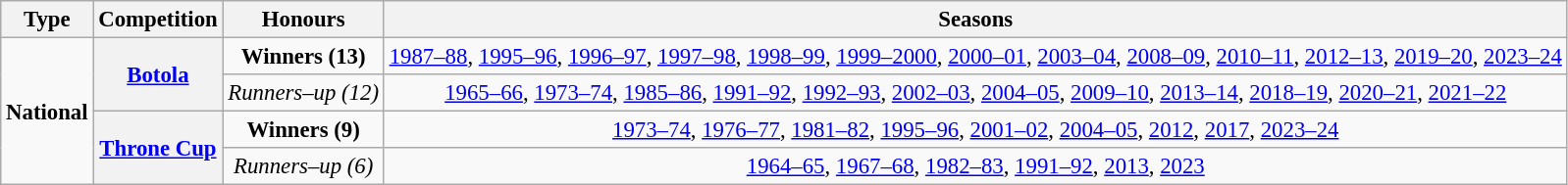<table class="wikitable plainrowheaders" style="font-size:95%; text-align:center;">
<tr>
<th>Type</th>
<th>Competition</th>
<th><strong>Honours</strong></th>
<th>Seasons</th>
</tr>
<tr>
<td rowspan="4"><strong>National</strong></td>
<th rowspan="2" scope="col"><a href='#'>Botola</a></th>
<td align="center"><strong>Winners (13)</strong></td>
<td><a href='#'>1987–88</a>, <a href='#'>1995–96</a>, <a href='#'>1996–97</a>, <a href='#'>1997–98</a>, <a href='#'>1998–99</a>, <a href='#'>1999–2000</a>, <a href='#'>2000–01</a>, <a href='#'>2003–04</a>, <a href='#'>2008–09</a>, <a href='#'>2010–11</a>, <a href='#'>2012–13</a>, <a href='#'>2019–20</a>, <a href='#'>2023–24</a></td>
</tr>
<tr>
<td align="center"><em>Runners–up (12)</em></td>
<td><a href='#'>1965–66</a>, <a href='#'>1973–74</a>, <a href='#'>1985–86</a>, <a href='#'>1991–92</a>, <a href='#'>1992–93</a>, <a href='#'>2002–03</a>, <a href='#'>2004–05</a>, <a href='#'>2009–10</a>, <a href='#'>2013–14</a>, <a href='#'>2018–19</a>, <a href='#'>2020–21</a>, <a href='#'>2021–22</a></td>
</tr>
<tr>
<th rowspan="2" scope="col"><a href='#'>Throne Cup</a></th>
<td align="center"><strong>Winners (9)</strong></td>
<td><a href='#'>1973–74</a>, <a href='#'>1976–77</a>, <a href='#'>1981–82</a>, <a href='#'>1995–96</a>, <a href='#'>2001–02</a>, <a href='#'>2004–05</a>, <a href='#'>2012</a>, <a href='#'>2017</a>, <a href='#'>2023–24</a></td>
</tr>
<tr>
<td align="center"><em>Runners–up (6)</em></td>
<td><a href='#'>1964–65</a>, <a href='#'>1967–68</a>, <a href='#'>1982–83</a>, <a href='#'>1991–92</a>, <a href='#'>2013</a>, <a href='#'>2023</a></td>
</tr>
</table>
